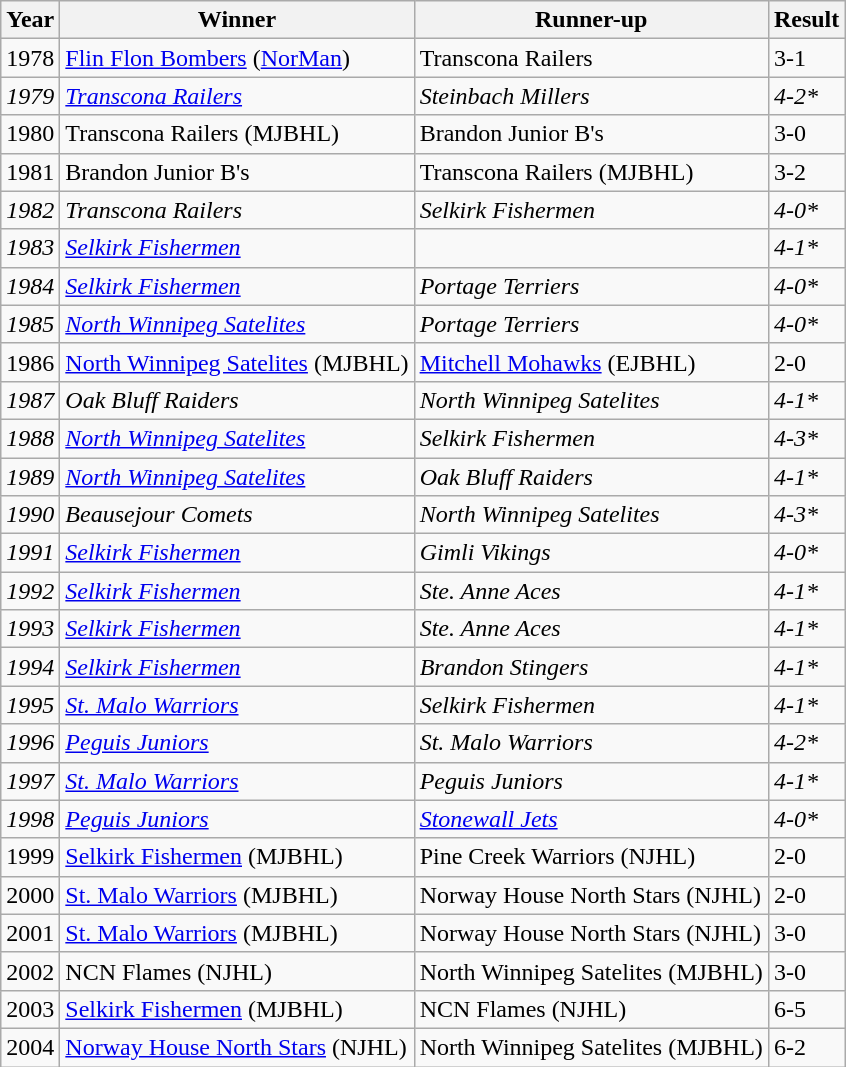<table class="wikitable">
<tr>
<th>Year</th>
<th>Winner</th>
<th>Runner-up</th>
<th>Result</th>
</tr>
<tr>
<td>1978</td>
<td><a href='#'>Flin Flon Bombers</a> (<a href='#'>NorMan</a>)</td>
<td>Transcona Railers</td>
<td>3-1</td>
</tr>
<tr>
<td><em>1979</em></td>
<td><a href='#'><em>Transcona Railers</em></a></td>
<td><em>Steinbach Millers</em></td>
<td><em>4-2*</em></td>
</tr>
<tr>
<td>1980</td>
<td>Transcona Railers (MJBHL)</td>
<td>Brandon Junior B's</td>
<td>3-0</td>
</tr>
<tr>
<td>1981</td>
<td>Brandon Junior B's</td>
<td>Transcona Railers (MJBHL)</td>
<td>3-2</td>
</tr>
<tr>
<td><em>1982</em></td>
<td><em>Transcona Railers</em></td>
<td><em>Selkirk Fishermen</em></td>
<td><em>4-0*</em></td>
</tr>
<tr>
<td><em>1983</em></td>
<td><em><a href='#'>Selkirk Fishermen</a></em></td>
<td></td>
<td><em>4-1*</em></td>
</tr>
<tr>
<td><em>1984</em></td>
<td><em><a href='#'>Selkirk Fishermen</a></em></td>
<td><em>Portage Terriers</em></td>
<td><em>4-0*</em></td>
</tr>
<tr>
<td><em>1985</em></td>
<td><em><a href='#'>North Winnipeg Satelites</a></em></td>
<td><em>Portage Terriers</em></td>
<td><em>4-0*</em></td>
</tr>
<tr>
<td>1986</td>
<td><a href='#'>North Winnipeg Satelites</a> (MJBHL)</td>
<td><a href='#'>Mitchell Mohawks</a> (EJBHL)</td>
<td>2-0</td>
</tr>
<tr>
<td><em>1987</em></td>
<td><em>Oak Bluff Raiders</em></td>
<td><em>North Winnipeg Satelites</em></td>
<td><em>4-1*</em></td>
</tr>
<tr>
<td><em>1988</em></td>
<td><em><a href='#'>North Winnipeg Satelites</a></em></td>
<td><em>Selkirk Fishermen</em></td>
<td><em>4-3*</em></td>
</tr>
<tr>
<td><em>1989</em></td>
<td><em><a href='#'>North Winnipeg Satelites</a></em></td>
<td><em>Oak Bluff Raiders</em></td>
<td><em>4-1*</em></td>
</tr>
<tr>
<td><em>1990</em></td>
<td><em>Beausejour Comets</em></td>
<td><em>North Winnipeg Satelites</em></td>
<td><em>4-3*</em></td>
</tr>
<tr>
<td><em>1991</em></td>
<td><em><a href='#'>Selkirk Fishermen</a></em></td>
<td><em>Gimli Vikings</em></td>
<td><em>4-0*</em></td>
</tr>
<tr>
<td><em>1992</em></td>
<td><em><a href='#'>Selkirk Fishermen</a></em></td>
<td><em>Ste. Anne Aces</em></td>
<td><em>4-1*</em></td>
</tr>
<tr>
<td><em>1993</em></td>
<td><em><a href='#'>Selkirk Fishermen</a></em></td>
<td><em>Ste. Anne Aces</em></td>
<td><em>4-1*</em></td>
</tr>
<tr>
<td><em>1994</em></td>
<td><em><a href='#'>Selkirk Fishermen</a></em></td>
<td><em>Brandon Stingers</em></td>
<td><em>4-1*</em></td>
</tr>
<tr>
<td><em>1995</em></td>
<td><em><a href='#'>St. Malo Warriors</a></em></td>
<td><em>Selkirk Fishermen</em></td>
<td><em>4-1*</em></td>
</tr>
<tr>
<td><em>1996</em></td>
<td><em><a href='#'>Peguis Juniors</a></em></td>
<td><em>St. Malo Warriors</em></td>
<td><em>4-2*</em></td>
</tr>
<tr>
<td><em>1997</em></td>
<td><em><a href='#'>St. Malo Warriors</a></em></td>
<td><em>Peguis Juniors</em></td>
<td><em>4-1*</em></td>
</tr>
<tr>
<td><em>1998</em></td>
<td><em><a href='#'>Peguis Juniors</a></em></td>
<td><em><a href='#'>Stonewall Jets</a></em></td>
<td><em>4-0*</em></td>
</tr>
<tr>
<td>1999</td>
<td><a href='#'>Selkirk Fishermen</a> (MJBHL)</td>
<td>Pine Creek Warriors (NJHL)</td>
<td>2-0</td>
</tr>
<tr>
<td>2000</td>
<td><a href='#'>St. Malo Warriors</a> (MJBHL)</td>
<td>Norway House North Stars (NJHL)</td>
<td>2-0</td>
</tr>
<tr>
<td>2001</td>
<td><a href='#'>St. Malo Warriors</a> (MJBHL)</td>
<td>Norway House North Stars (NJHL)</td>
<td>3-0</td>
</tr>
<tr>
<td>2002</td>
<td>NCN Flames (NJHL)</td>
<td>North Winnipeg Satelites (MJBHL)</td>
<td>3-0</td>
</tr>
<tr>
<td>2003</td>
<td><a href='#'>Selkirk Fishermen</a> (MJBHL)</td>
<td>NCN Flames (NJHL)</td>
<td>6-5</td>
</tr>
<tr>
<td>2004</td>
<td><a href='#'>Norway House North Stars</a> (NJHL)</td>
<td>North Winnipeg Satelites (MJBHL)</td>
<td>6-2</td>
</tr>
</table>
